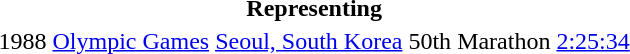<table>
<tr>
<th colspan="6">Representing </th>
</tr>
<tr>
<td>1988</td>
<td><a href='#'>Olympic Games</a></td>
<td><a href='#'>Seoul, South Korea</a></td>
<td>50th</td>
<td>Marathon</td>
<td><a href='#'>2:25:34</a></td>
</tr>
</table>
